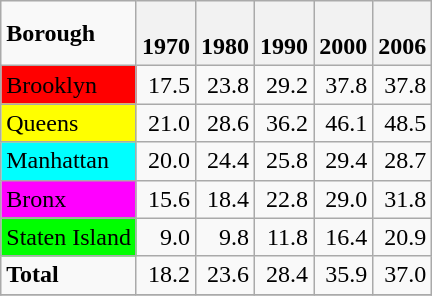<table class="wikitable sortable" style="text-align:right">
<tr>
<td align=left><strong>Borough</strong></td>
<th><br>1970</th>
<th><br>1980</th>
<th><br>1990</th>
<th><br>2000</th>
<th><br>2006</th>
</tr>
<tr>
<td style="text-align:left; background:red;">Brooklyn</td>
<td>17.5</td>
<td>23.8</td>
<td>29.2</td>
<td>37.8</td>
<td>37.8</td>
</tr>
<tr>
<td style="text-align:left; background:yellow;">Queens</td>
<td>21.0</td>
<td>28.6</td>
<td>36.2</td>
<td>46.1</td>
<td>48.5</td>
</tr>
<tr>
<td style="text-align:left; background:aqua;">Manhattan</td>
<td>20.0</td>
<td>24.4</td>
<td>25.8</td>
<td>29.4</td>
<td>28.7</td>
</tr>
<tr>
<td style="text-align:left; background:magenta;">Bronx</td>
<td>15.6</td>
<td>18.4</td>
<td>22.8</td>
<td>29.0</td>
<td>31.8</td>
</tr>
<tr>
<td style="text-align:left; background:lime;">Staten Island</td>
<td>9.0</td>
<td>9.8</td>
<td>11.8</td>
<td>16.4</td>
<td>20.9</td>
</tr>
<tr>
<td align=left><strong>Total</strong></td>
<td>18.2</td>
<td>23.6</td>
<td>28.4</td>
<td>35.9</td>
<td>37.0</td>
</tr>
<tr>
</tr>
</table>
